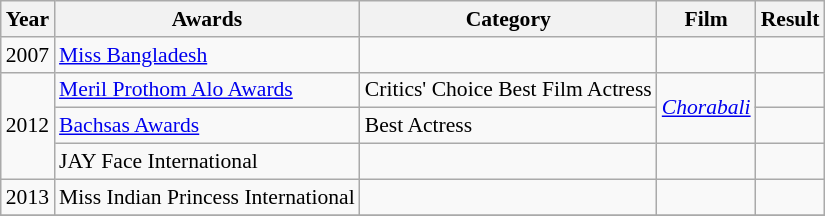<table class="wikitable sortable" style="font-size:90%">
<tr style="text-align:center;">
<th>Year</th>
<th class="unsortable">Awards</th>
<th class="unsortable">Category</th>
<th class="unsortable">Film</th>
<th class="unsortable">Result</th>
</tr>
<tr>
<td>2007</td>
<td><a href='#'>Miss Bangladesh</a></td>
<td></td>
<td></td>
<td></td>
</tr>
<tr>
<td rowspan="3">2012</td>
<td><a href='#'>Meril Prothom Alo Awards</a></td>
<td>Critics' Choice Best Film Actress</td>
<td rowspan="2"><em><a href='#'>Chorabali</a></em></td>
<td></td>
</tr>
<tr>
<td><a href='#'>Bachsas Awards</a></td>
<td>Best Actress</td>
<td></td>
</tr>
<tr>
<td>JAY Face International</td>
<td></td>
<td></td>
<td></td>
</tr>
<tr>
<td>2013</td>
<td>Miss Indian Princess International</td>
<td></td>
<td></td>
<td></td>
</tr>
<tr>
</tr>
</table>
